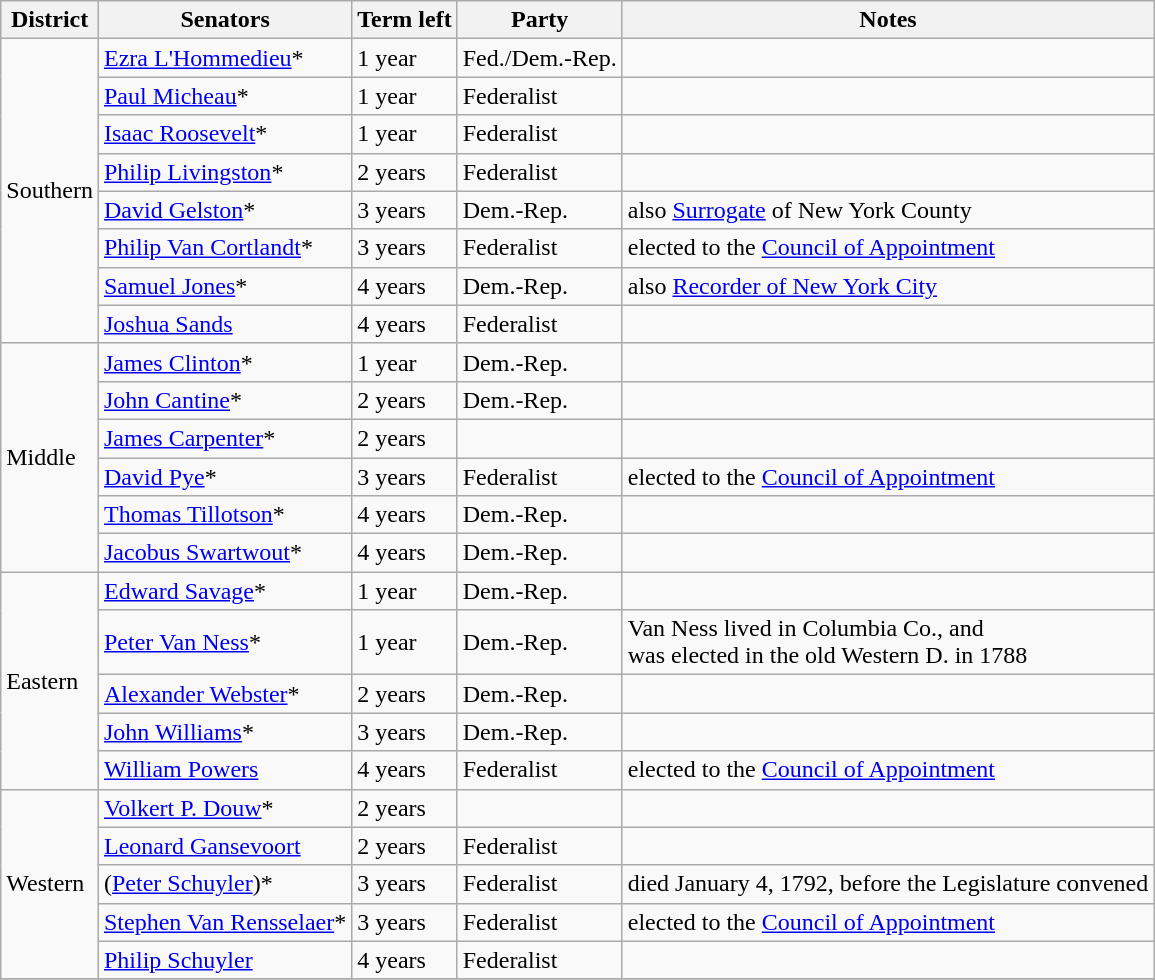<table class=wikitable>
<tr>
<th>District</th>
<th>Senators</th>
<th>Term left</th>
<th>Party</th>
<th>Notes</th>
</tr>
<tr>
<td rowspan="8">Southern</td>
<td><a href='#'>Ezra L'Hommedieu</a>*</td>
<td>1 year</td>
<td>Fed./Dem.-Rep.</td>
<td></td>
</tr>
<tr>
<td><a href='#'>Paul Micheau</a>*</td>
<td>1 year</td>
<td>Federalist</td>
<td></td>
</tr>
<tr>
<td><a href='#'>Isaac Roosevelt</a>*</td>
<td>1 year</td>
<td>Federalist</td>
<td></td>
</tr>
<tr>
<td><a href='#'>Philip Livingston</a>*</td>
<td>2 years</td>
<td>Federalist</td>
<td></td>
</tr>
<tr>
<td><a href='#'>David Gelston</a>*</td>
<td>3 years</td>
<td>Dem.-Rep.</td>
<td>also <a href='#'>Surrogate</a> of New York County</td>
</tr>
<tr>
<td><a href='#'>Philip Van Cortlandt</a>*</td>
<td>3 years</td>
<td>Federalist</td>
<td>elected to the <a href='#'>Council of Appointment</a></td>
</tr>
<tr>
<td><a href='#'>Samuel Jones</a>*</td>
<td>4 years</td>
<td>Dem.-Rep.</td>
<td>also <a href='#'>Recorder of New York City</a></td>
</tr>
<tr>
<td><a href='#'>Joshua Sands</a></td>
<td>4 years</td>
<td>Federalist</td>
<td></td>
</tr>
<tr>
<td rowspan="6">Middle</td>
<td><a href='#'>James Clinton</a>*</td>
<td>1 year</td>
<td>Dem.-Rep.</td>
<td></td>
</tr>
<tr>
<td><a href='#'>John Cantine</a>*</td>
<td>2 years</td>
<td>Dem.-Rep.</td>
<td></td>
</tr>
<tr>
<td><a href='#'>James Carpenter</a>*</td>
<td>2 years</td>
<td></td>
<td></td>
</tr>
<tr>
<td><a href='#'>David Pye</a>*</td>
<td>3 years</td>
<td>Federalist</td>
<td>elected to the <a href='#'>Council of Appointment</a></td>
</tr>
<tr>
<td><a href='#'>Thomas Tillotson</a>*</td>
<td>4 years</td>
<td>Dem.-Rep.</td>
<td></td>
</tr>
<tr>
<td><a href='#'>Jacobus Swartwout</a>*</td>
<td>4 years</td>
<td>Dem.-Rep.</td>
<td></td>
</tr>
<tr>
<td rowspan="5">Eastern</td>
<td><a href='#'>Edward Savage</a>*</td>
<td>1 year</td>
<td>Dem.-Rep.</td>
<td></td>
</tr>
<tr>
<td><a href='#'>Peter Van Ness</a>*</td>
<td>1 year</td>
<td>Dem.-Rep.</td>
<td>Van Ness lived in Columbia Co., and <br>was elected in the old Western D. in 1788</td>
</tr>
<tr>
<td><a href='#'>Alexander Webster</a>*</td>
<td>2 years</td>
<td>Dem.-Rep.</td>
<td></td>
</tr>
<tr>
<td><a href='#'>John Williams</a>*</td>
<td>3 years</td>
<td>Dem.-Rep.</td>
<td></td>
</tr>
<tr>
<td><a href='#'>William Powers</a></td>
<td>4 years</td>
<td>Federalist</td>
<td>elected to the <a href='#'>Council of Appointment</a></td>
</tr>
<tr>
<td rowspan="5">Western</td>
<td><a href='#'>Volkert P. Douw</a>*</td>
<td>2 years</td>
<td></td>
<td></td>
</tr>
<tr>
<td><a href='#'>Leonard Gansevoort</a></td>
<td>2 years</td>
<td>Federalist</td>
<td></td>
</tr>
<tr>
<td>(<a href='#'>Peter Schuyler</a>)*</td>
<td>3 years</td>
<td>Federalist</td>
<td>died January 4, 1792, before the Legislature convened</td>
</tr>
<tr>
<td><a href='#'>Stephen Van Rensselaer</a>*</td>
<td>3 years</td>
<td>Federalist</td>
<td>elected to the <a href='#'>Council of Appointment</a></td>
</tr>
<tr>
<td><a href='#'>Philip Schuyler</a></td>
<td>4 years</td>
<td>Federalist</td>
<td></td>
</tr>
<tr>
</tr>
</table>
